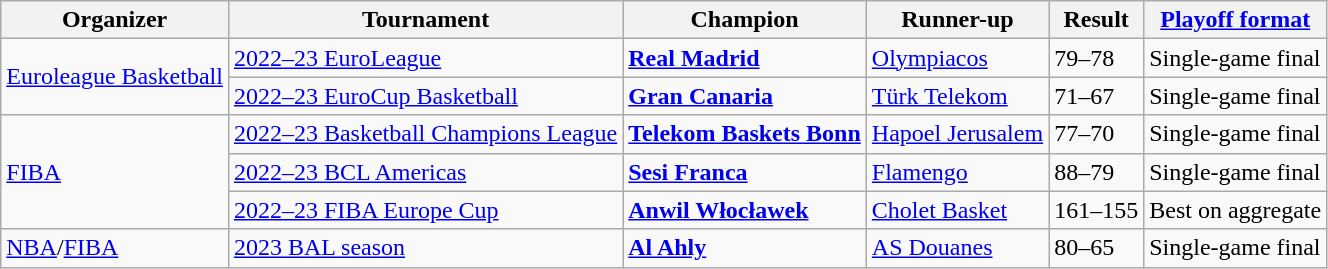<table class="wikitable">
<tr>
<th>Organizer</th>
<th>Tournament</th>
<th>Champion</th>
<th>Runner-up</th>
<th>Result</th>
<th><a href='#'>Playoff format</a></th>
</tr>
<tr>
<td rowspan=2><a href='#'>Euroleague Basketball</a></td>
<td><a href='#'>2022–23 EuroLeague</a></td>
<td> <strong><a href='#'>Real Madrid</a></strong></td>
<td> <a href='#'>Olympiacos</a></td>
<td>79–78</td>
<td>Single-game final</td>
</tr>
<tr>
<td><a href='#'>2022–23 EuroCup Basketball</a></td>
<td> <strong><a href='#'>Gran Canaria</a></strong></td>
<td> <a href='#'>Türk Telekom</a></td>
<td>71–67</td>
<td>Single-game final</td>
</tr>
<tr>
<td rowspan=3><a href='#'>FIBA</a><br></td>
<td><a href='#'>2022–23 Basketball Champions League</a></td>
<td> <strong><a href='#'>Telekom Baskets Bonn</a></strong></td>
<td> <a href='#'>Hapoel Jerusalem</a></td>
<td>77–70</td>
<td>Single-game final</td>
</tr>
<tr>
<td><a href='#'>2022–23 BCL Americas</a></td>
<td> <strong><a href='#'>Sesi Franca</a></strong></td>
<td> <a href='#'>Flamengo</a></td>
<td>88–79</td>
<td>Single-game final</td>
</tr>
<tr>
<td><a href='#'>2022–23 FIBA Europe Cup</a></td>
<td> <strong><a href='#'>Anwil Włocławek</a></strong></td>
<td> <a href='#'>Cholet Basket</a></td>
<td>161–155</td>
<td>Best on aggregate</td>
</tr>
<tr>
<td><a href='#'>NBA</a>/<a href='#'>FIBA</a></td>
<td><a href='#'>2023 BAL season</a></td>
<td> <strong><a href='#'>Al Ahly</a></strong></td>
<td> <a href='#'>AS Douanes</a></td>
<td>80–65</td>
<td>Single-game final</td>
</tr>
</table>
